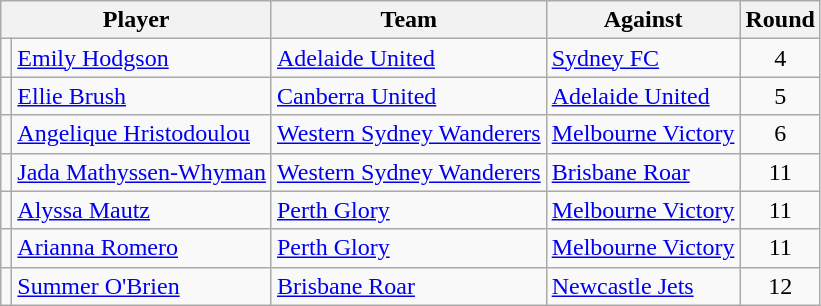<table class="wikitable" style="text-align:center">
<tr>
<th colspan="2">Player</th>
<th>Team</th>
<th>Against</th>
<th>Round</th>
</tr>
<tr>
<td></td>
<td style="text-align:left;"><a href='#'>Emily Hodgson</a></td>
<td style="text-align:left;"><a href='#'>Adelaide United</a></td>
<td style="text-align:left;"><a href='#'>Sydney FC</a></td>
<td>4</td>
</tr>
<tr>
<td></td>
<td style="text-align:left;"><a href='#'>Ellie Brush</a></td>
<td style="text-align:left;"><a href='#'>Canberra United</a></td>
<td style="text-align:left;"><a href='#'>Adelaide United</a></td>
<td>5</td>
</tr>
<tr>
<td></td>
<td style="text-align:left;"><a href='#'>Angelique Hristodoulou</a></td>
<td style="text-align:left;"><a href='#'>Western Sydney Wanderers</a></td>
<td style="text-align:left;"><a href='#'>Melbourne Victory</a></td>
<td>6</td>
</tr>
<tr>
<td></td>
<td style="text-align:left;"><a href='#'>Jada Mathyssen-Whyman</a></td>
<td style="text-align:left;"><a href='#'>Western Sydney Wanderers</a></td>
<td style="text-align:left;"><a href='#'>Brisbane Roar</a></td>
<td>11</td>
</tr>
<tr>
<td></td>
<td style="text-align:left;"><a href='#'>Alyssa Mautz</a></td>
<td style="text-align:left;"><a href='#'>Perth Glory</a></td>
<td style="text-align:left;"><a href='#'>Melbourne Victory</a></td>
<td>11</td>
</tr>
<tr>
<td></td>
<td style="text-align:left;"><a href='#'>Arianna Romero</a></td>
<td style="text-align:left;"><a href='#'>Perth Glory</a></td>
<td style="text-align:left;"><a href='#'>Melbourne Victory</a></td>
<td>11</td>
</tr>
<tr>
<td></td>
<td style="text-align:left;"><a href='#'>Summer O'Brien</a></td>
<td style="text-align:left;"><a href='#'>Brisbane Roar</a></td>
<td style="text-align:left;"><a href='#'>Newcastle Jets</a></td>
<td>12</td>
</tr>
</table>
